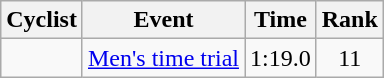<table class="wikitable sortable" style=text-align:center>
<tr>
<th>Cyclist</th>
<th>Event</th>
<th>Time</th>
<th>Rank</th>
</tr>
<tr>
<td align=left></td>
<td align=left><a href='#'>Men's time trial</a></td>
<td>1:19.0</td>
<td>11</td>
</tr>
</table>
